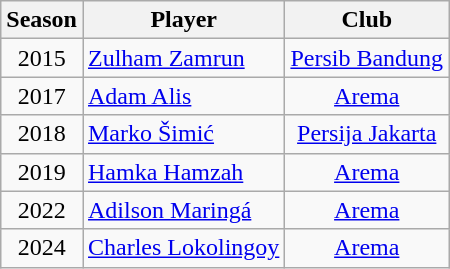<table class="wikitable sortable" style="text-align: center; font-size: 100%;">
<tr>
<th>Season</th>
<th>Player</th>
<th>Club</th>
</tr>
<tr>
<td>2015</td>
<td align=left> <a href='#'>Zulham Zamrun</a></td>
<td><a href='#'>Persib Bandung</a></td>
</tr>
<tr>
<td>2017</td>
<td align=left> <a href='#'>Adam Alis</a></td>
<td><a href='#'>Arema</a></td>
</tr>
<tr>
<td>2018</td>
<td align=left> <a href='#'>Marko Šimić</a></td>
<td><a href='#'>Persija Jakarta</a></td>
</tr>
<tr>
<td>2019</td>
<td align=left> <a href='#'>Hamka Hamzah</a></td>
<td><a href='#'>Arema</a></td>
</tr>
<tr>
<td>2022</td>
<td align=left> <a href='#'>Adilson Maringá</a></td>
<td><a href='#'>Arema</a></td>
</tr>
<tr>
<td>2024</td>
<td align=left> <a href='#'>Charles Lokolingoy</a></td>
<td><a href='#'>Arema</a></td>
</tr>
</table>
